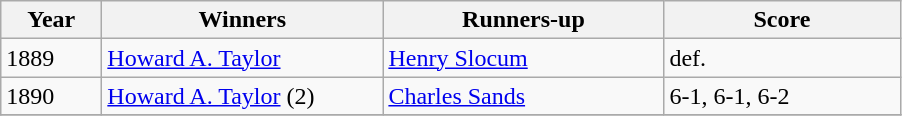<table class="wikitable sortable">
<tr>
<th style="width:60px;">Year</th>
<th style="width:180px;">Winners</th>
<th style="width:180px;">Runners-up</th>
<th style="width:150px;">Score</th>
</tr>
<tr>
<td>1889</td>
<td> <a href='#'>Howard A. Taylor</a></td>
<td> <a href='#'>Henry Slocum</a></td>
<td>def.</td>
</tr>
<tr>
<td>1890</td>
<td> <a href='#'>Howard A. Taylor</a> (2)</td>
<td> <a href='#'>Charles Sands</a></td>
<td>6-1, 6-1, 6-2</td>
</tr>
<tr>
</tr>
</table>
